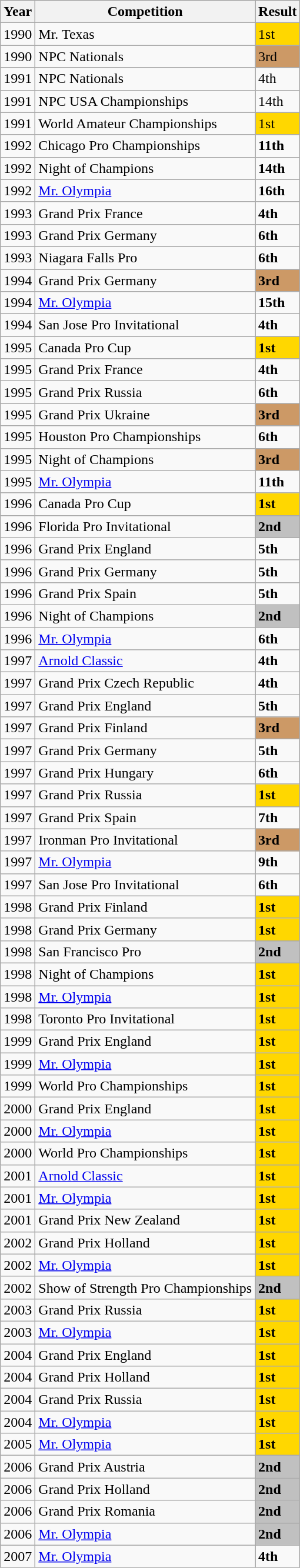<table class="wikitable">
<tr>
<th>Year</th>
<th>Competition</th>
<th>Result</th>
</tr>
<tr>
<td>1990</td>
<td>Mr. Texas </td>
<td style="background: gold;">1st</td>
</tr>
<tr>
<td>1990</td>
<td>NPC Nationals </td>
<td style="background: #c96;">3rd</td>
</tr>
<tr>
<td>1991</td>
<td>NPC Nationals </td>
<td>4th</td>
</tr>
<tr>
<td>1991</td>
<td>NPC USA Championships </td>
<td>14th</td>
</tr>
<tr>
<td>1991</td>
<td>World Amateur Championships </td>
<td style="background: gold;">1st</td>
</tr>
<tr>
<td>1992</td>
<td>Chicago Pro Championships</td>
<td><strong>11th</strong></td>
</tr>
<tr>
<td>1992</td>
<td>Night of Champions</td>
<td><strong>14th</strong></td>
</tr>
<tr>
<td>1992</td>
<td><a href='#'>Mr. Olympia</a></td>
<td><strong>16th</strong></td>
</tr>
<tr>
<td>1993</td>
<td>Grand Prix France</td>
<td><strong>4th</strong></td>
</tr>
<tr>
<td>1993</td>
<td>Grand Prix Germany</td>
<td><strong>6th</strong></td>
</tr>
<tr>
<td>1993</td>
<td>Niagara Falls Pro</td>
<td><strong>6th</strong></td>
</tr>
<tr>
<td>1994</td>
<td>Grand Prix Germany</td>
<td style="background: #c96;"><strong>3rd</strong></td>
</tr>
<tr>
<td>1994</td>
<td><a href='#'>Mr. Olympia</a></td>
<td><strong>15th</strong></td>
</tr>
<tr>
<td>1994</td>
<td>San Jose Pro Invitational</td>
<td><strong>4th</strong></td>
</tr>
<tr>
<td>1995</td>
<td>Canada Pro Cup</td>
<td style="background: gold;"><strong>1st</strong></td>
</tr>
<tr>
<td>1995</td>
<td>Grand Prix France</td>
<td><strong>4th</strong></td>
</tr>
<tr>
<td>1995</td>
<td>Grand Prix Russia</td>
<td><strong>6th</strong></td>
</tr>
<tr>
<td>1995</td>
<td>Grand Prix Ukraine</td>
<td style="background: #c96;"><strong>3rd</strong></td>
</tr>
<tr>
<td>1995</td>
<td>Houston Pro Championships</td>
<td><strong>6th</strong></td>
</tr>
<tr>
<td>1995</td>
<td>Night of Champions</td>
<td style="background: #c96;"><strong>3rd</strong></td>
</tr>
<tr>
<td>1995</td>
<td><a href='#'>Mr. Olympia</a></td>
<td><strong>11th</strong></td>
</tr>
<tr>
<td>1996</td>
<td>Canada Pro Cup</td>
<td style="background: gold;"><strong>1st</strong></td>
</tr>
<tr>
<td>1996</td>
<td>Florida Pro Invitational</td>
<td style="background: silver;"><strong>2nd</strong></td>
</tr>
<tr>
<td>1996</td>
<td>Grand Prix England</td>
<td><strong>5th</strong></td>
</tr>
<tr>
<td>1996</td>
<td>Grand Prix Germany</td>
<td><strong>5th</strong></td>
</tr>
<tr>
<td>1996</td>
<td>Grand Prix Spain</td>
<td><strong>5th</strong></td>
</tr>
<tr>
<td>1996</td>
<td>Night of Champions</td>
<td style="background: silver;"><strong>2nd</strong></td>
</tr>
<tr>
<td>1996</td>
<td><a href='#'>Mr. Olympia</a></td>
<td><strong>6th</strong></td>
</tr>
<tr>
<td>1997</td>
<td><a href='#'>Arnold Classic</a></td>
<td><strong>4th</strong></td>
</tr>
<tr>
<td>1997</td>
<td>Grand Prix Czech Republic</td>
<td><strong>4th</strong></td>
</tr>
<tr>
<td>1997</td>
<td>Grand Prix England</td>
<td><strong>5th</strong></td>
</tr>
<tr>
<td>1997</td>
<td>Grand Prix Finland</td>
<td style="background: #c96;"><strong>3rd</strong></td>
</tr>
<tr>
<td>1997</td>
<td>Grand Prix Germany</td>
<td><strong>5th</strong></td>
</tr>
<tr>
<td>1997</td>
<td>Grand Prix Hungary</td>
<td><strong>6th</strong></td>
</tr>
<tr>
<td>1997</td>
<td>Grand Prix Russia</td>
<td style="background: gold;"><strong>1st</strong></td>
</tr>
<tr>
<td>1997</td>
<td>Grand Prix Spain</td>
<td><strong>7th</strong></td>
</tr>
<tr>
<td>1997</td>
<td>Ironman Pro Invitational</td>
<td style="background: #c96;"><strong>3rd</strong></td>
</tr>
<tr>
<td>1997</td>
<td><a href='#'>Mr. Olympia</a></td>
<td><strong>9th</strong></td>
</tr>
<tr>
<td>1997</td>
<td>San Jose Pro Invitational</td>
<td><strong>6th</strong></td>
</tr>
<tr>
<td>1998</td>
<td>Grand Prix Finland</td>
<td style="background: gold;"><strong>1st</strong></td>
</tr>
<tr>
<td>1998</td>
<td>Grand Prix Germany</td>
<td style="background: gold;"><strong>1st</strong></td>
</tr>
<tr>
<td>1998</td>
<td>San Francisco Pro</td>
<td style="background: silver;"><strong>2nd</strong></td>
</tr>
<tr>
<td>1998</td>
<td>Night of Champions</td>
<td style="background: gold;"><strong>1st</strong></td>
</tr>
<tr>
<td>1998</td>
<td><a href='#'>Mr. Olympia</a></td>
<td style="background: gold;"><strong>1st</strong></td>
</tr>
<tr>
<td>1998</td>
<td>Toronto Pro Invitational</td>
<td style="background: gold;"><strong>1st</strong></td>
</tr>
<tr>
<td>1999</td>
<td>Grand Prix England</td>
<td style="background: gold;"><strong>1st</strong></td>
</tr>
<tr>
<td>1999</td>
<td><a href='#'>Mr. Olympia</a></td>
<td style="background: gold;"><strong>1st</strong></td>
</tr>
<tr>
<td>1999</td>
<td>World Pro Championships</td>
<td style="background: gold;"><strong>1st</strong></td>
</tr>
<tr>
<td>2000</td>
<td>Grand Prix England</td>
<td style="background: gold;"><strong>1st</strong></td>
</tr>
<tr>
<td>2000</td>
<td><a href='#'>Mr. Olympia</a></td>
<td style="background: gold;"><strong>1st</strong></td>
</tr>
<tr>
<td>2000</td>
<td>World Pro Championships</td>
<td style="background: gold;"><strong>1st</strong></td>
</tr>
<tr>
<td>2001</td>
<td><a href='#'>Arnold Classic</a></td>
<td style="background: gold;"><strong>1st</strong></td>
</tr>
<tr>
<td>2001</td>
<td><a href='#'>Mr. Olympia</a></td>
<td style="background: gold;"><strong>1st</strong></td>
</tr>
<tr>
<td>2001</td>
<td>Grand Prix New Zealand</td>
<td style="background: gold;"><strong>1st</strong></td>
</tr>
<tr>
<td>2002</td>
<td>Grand Prix Holland</td>
<td style="background: gold;"><strong>1st</strong></td>
</tr>
<tr>
<td>2002</td>
<td><a href='#'>Mr. Olympia</a></td>
<td style="background: gold;"><strong>1st</strong></td>
</tr>
<tr>
<td>2002</td>
<td>Show of Strength Pro Championships</td>
<td style="background: silver;"><strong>2nd</strong></td>
</tr>
<tr>
<td>2003</td>
<td>Grand Prix Russia</td>
<td style="background: gold;"><strong>1st</strong></td>
</tr>
<tr>
<td>2003</td>
<td><a href='#'>Mr. Olympia</a></td>
<td style="background: gold;"><strong>1st</strong></td>
</tr>
<tr>
<td>2004</td>
<td>Grand Prix England</td>
<td style="background: gold;"><strong>1st</strong></td>
</tr>
<tr>
<td>2004</td>
<td>Grand Prix Holland</td>
<td style="background: gold;"><strong>1st</strong></td>
</tr>
<tr>
<td>2004</td>
<td>Grand Prix Russia</td>
<td style="background: gold;"><strong>1st</strong></td>
</tr>
<tr>
<td>2004</td>
<td><a href='#'>Mr. Olympia</a></td>
<td style="background: gold;"><strong>1st</strong></td>
</tr>
<tr>
<td>2005</td>
<td><a href='#'>Mr. Olympia</a></td>
<td style="background: gold;"><strong>1st</strong></td>
</tr>
<tr>
<td>2006</td>
<td>Grand Prix Austria</td>
<td style="background: silver;"><strong>2nd</strong></td>
</tr>
<tr>
<td>2006</td>
<td>Grand Prix Holland</td>
<td style="background: silver;"><strong>2nd</strong></td>
</tr>
<tr>
<td>2006</td>
<td>Grand Prix Romania</td>
<td style="background: silver;"><strong>2nd</strong></td>
</tr>
<tr>
<td>2006</td>
<td><a href='#'>Mr. Olympia</a></td>
<td style="background: silver;"><strong>2nd</strong></td>
</tr>
<tr>
<td>2007</td>
<td><a href='#'>Mr. Olympia</a></td>
<td><strong>4th</strong></td>
</tr>
</table>
